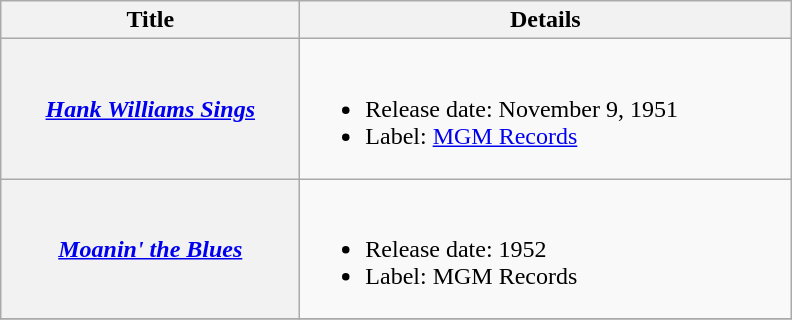<table class="wikitable plainrowheaders">
<tr>
<th style="width:12em;">Title</th>
<th style="width:20em;">Details</th>
</tr>
<tr>
<th scope="row"><em><a href='#'>Hank Williams Sings</a></em></th>
<td><br><ul><li>Release date: November 9, 1951</li><li>Label: <a href='#'>MGM Records</a></li></ul></td>
</tr>
<tr>
<th scope="row"><em><a href='#'>Moanin' the Blues</a></em></th>
<td><br><ul><li>Release date: 1952</li><li>Label: MGM Records</li></ul></td>
</tr>
<tr>
</tr>
</table>
